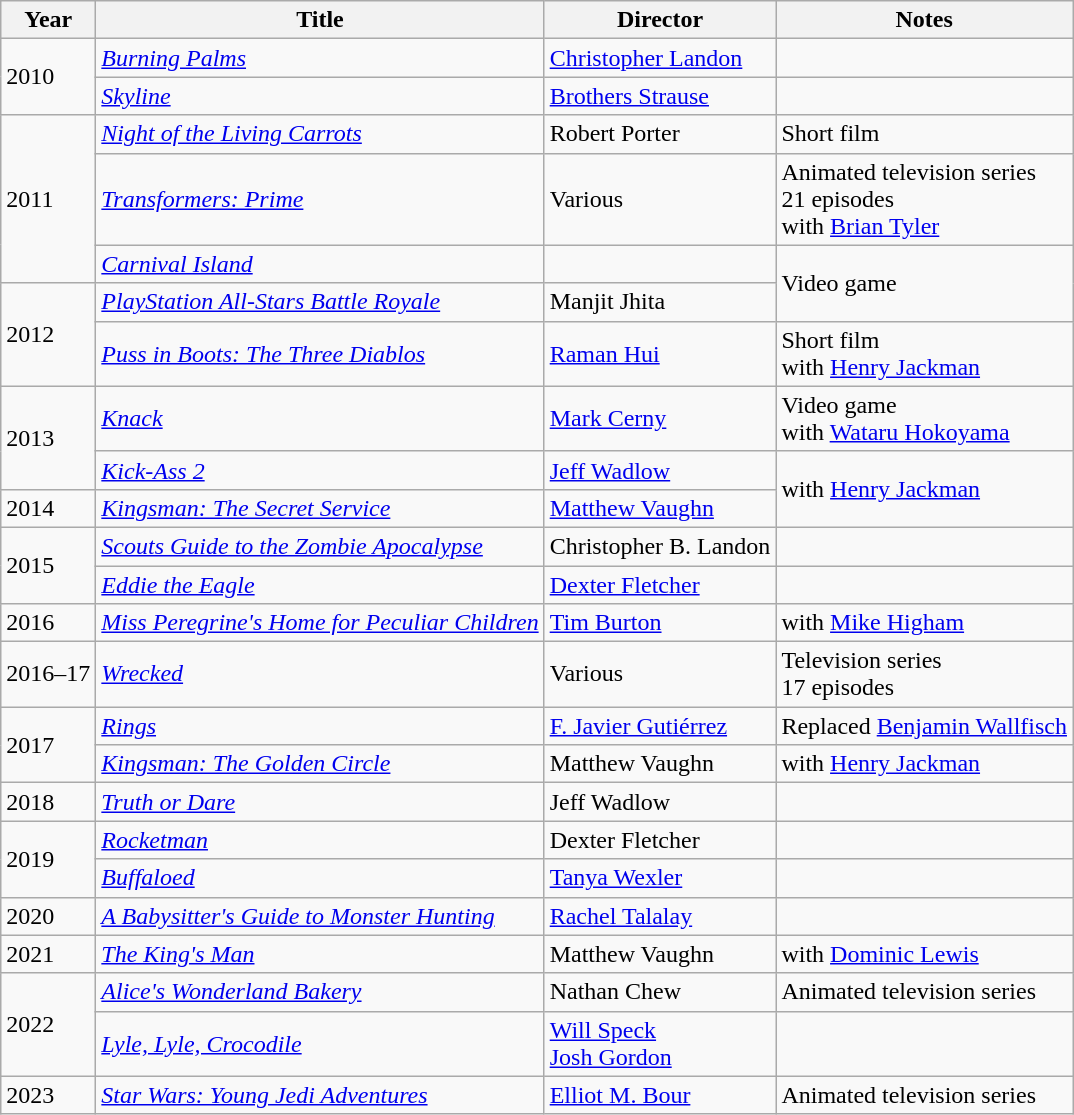<table class="wikitable sortable">
<tr>
<th>Year</th>
<th>Title</th>
<th>Director</th>
<th>Notes</th>
</tr>
<tr>
<td rowspan="2">2010</td>
<td><em><a href='#'>Burning Palms</a></em></td>
<td><a href='#'>Christopher Landon</a></td>
<td></td>
</tr>
<tr>
<td><em><a href='#'>Skyline</a></em></td>
<td><a href='#'>Brothers Strause</a></td>
<td></td>
</tr>
<tr>
<td rowspan="3">2011</td>
<td><em><a href='#'>Night of the Living Carrots</a></em></td>
<td>Robert Porter</td>
<td>Short film</td>
</tr>
<tr>
<td><em><a href='#'>Transformers: Prime</a></em></td>
<td>Various</td>
<td>Animated television series<br>21 episodes<br>with <a href='#'>Brian Tyler</a></td>
</tr>
<tr>
<td><em><a href='#'>Carnival Island</a></em></td>
<td></td>
<td rowspan="2">Video game</td>
</tr>
<tr>
<td rowspan="2">2012</td>
<td><em><a href='#'>PlayStation All-Stars Battle Royale</a></em></td>
<td>Manjit Jhita</td>
</tr>
<tr>
<td><em><a href='#'>Puss in Boots: The Three Diablos</a></em></td>
<td><a href='#'>Raman Hui</a></td>
<td>Short film<br>with <a href='#'>Henry Jackman</a></td>
</tr>
<tr>
<td rowspan="2">2013</td>
<td><em><a href='#'>Knack</a></em></td>
<td><a href='#'>Mark Cerny</a></td>
<td>Video game<br>with <a href='#'>Wataru Hokoyama</a></td>
</tr>
<tr>
<td><em><a href='#'>Kick-Ass 2</a></em></td>
<td><a href='#'>Jeff Wadlow</a></td>
<td rowspan="2">with <a href='#'>Henry Jackman</a></td>
</tr>
<tr>
<td>2014</td>
<td><em><a href='#'>Kingsman: The Secret Service</a></em></td>
<td><a href='#'>Matthew Vaughn</a></td>
</tr>
<tr>
<td rowspan="2">2015</td>
<td><em><a href='#'>Scouts Guide to the Zombie Apocalypse</a></em></td>
<td>Christopher B. Landon</td>
<td></td>
</tr>
<tr>
<td><em><a href='#'>Eddie the Eagle</a></em></td>
<td><a href='#'>Dexter Fletcher</a></td>
<td></td>
</tr>
<tr>
<td>2016</td>
<td><em><a href='#'>Miss Peregrine's Home for Peculiar Children</a></em></td>
<td><a href='#'>Tim Burton</a></td>
<td>with <a href='#'>Mike Higham</a></td>
</tr>
<tr>
<td>2016–17</td>
<td><em><a href='#'>Wrecked</a></em></td>
<td>Various</td>
<td>Television series<br>17 episodes</td>
</tr>
<tr>
<td rowspan="2">2017</td>
<td><em><a href='#'>Rings</a></em></td>
<td><a href='#'>F. Javier Gutiérrez</a></td>
<td>Replaced <a href='#'>Benjamin Wallfisch</a></td>
</tr>
<tr>
<td><em><a href='#'>Kingsman: The Golden Circle</a></em></td>
<td>Matthew Vaughn</td>
<td>with <a href='#'>Henry Jackman</a></td>
</tr>
<tr>
<td>2018</td>
<td><em><a href='#'>Truth or Dare</a></em></td>
<td>Jeff Wadlow</td>
<td></td>
</tr>
<tr>
<td rowspan="2">2019</td>
<td><em><a href='#'>Rocketman</a></em></td>
<td>Dexter Fletcher</td>
<td></td>
</tr>
<tr>
<td><em><a href='#'>Buffaloed</a></em></td>
<td><a href='#'>Tanya Wexler</a></td>
<td></td>
</tr>
<tr>
<td>2020</td>
<td><em><a href='#'>A Babysitter's Guide to Monster Hunting</a></em></td>
<td><a href='#'>Rachel Talalay</a></td>
<td></td>
</tr>
<tr>
<td>2021</td>
<td><em><a href='#'>The King's Man</a></em></td>
<td>Matthew Vaughn</td>
<td>with <a href='#'>Dominic Lewis</a></td>
</tr>
<tr>
<td rowspan="2">2022</td>
<td><em><a href='#'>Alice's Wonderland Bakery</a></em></td>
<td>Nathan Chew</td>
<td>Animated television series</td>
</tr>
<tr>
<td><em><a href='#'>Lyle, Lyle, Crocodile</a></em></td>
<td><a href='#'>Will Speck<br>Josh Gordon</a></td>
<td></td>
</tr>
<tr>
<td>2023</td>
<td><em><a href='#'>Star Wars: Young Jedi Adventures</a></em></td>
<td><a href='#'>Elliot M. Bour</a></td>
<td>Animated television series</td>
</tr>
</table>
